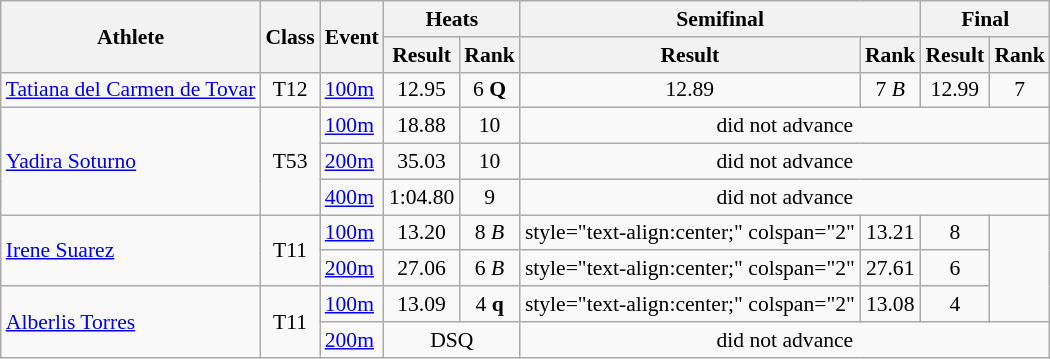<table class=wikitable style="font-size:90%">
<tr>
<th rowspan="2">Athlete</th>
<th rowspan="2">Class</th>
<th rowspan="2">Event</th>
<th colspan="2">Heats</th>
<th colspan="2">Semifinal</th>
<th colspan="3">Final</th>
</tr>
<tr>
<th>Result</th>
<th>Rank</th>
<th>Result</th>
<th>Rank</th>
<th>Result</th>
<th>Rank</th>
</tr>
<tr>
<td><a href='#'>Tatiana del Carmen de Tovar</a></td>
<td style="text-align:center;">T12</td>
<td><a href='#'>100m</a></td>
<td style="text-align:center;">12.95</td>
<td style="text-align:center;">6 <strong>Q</strong></td>
<td style="text-align:center;">12.89</td>
<td style="text-align:center;">7 <em>B</em></td>
<td style="text-align:center;">12.99</td>
<td style="text-align:center;">7</td>
</tr>
<tr>
<td rowspan="3"><a href='#'>Yadira Soturno</a></td>
<td rowspan="3" style="text-align:center;">T53</td>
<td><a href='#'>100m</a></td>
<td style="text-align:center;">18.88</td>
<td style="text-align:center;">10</td>
<td style="text-align:center;" colspan="4">did not advance</td>
</tr>
<tr>
<td><a href='#'>200m</a></td>
<td style="text-align:center;">35.03</td>
<td style="text-align:center;">10</td>
<td style="text-align:center;" colspan="4">did not advance</td>
</tr>
<tr>
<td><a href='#'>400m</a></td>
<td style="text-align:center;">1:04.80</td>
<td style="text-align:center;">9</td>
<td style="text-align:center;" colspan="4">did not advance</td>
</tr>
<tr>
<td rowspan="2"><a href='#'>Irene Suarez</a></td>
<td rowspan="2" style="text-align:center;">T11</td>
<td><a href='#'>100m</a></td>
<td style="text-align:center;">13.20</td>
<td style="text-align:center;">8 <em>B</em></td>
<td>style="text-align:center;" colspan="2" </td>
<td style="text-align:center;">13.21</td>
<td style="text-align:center;">8</td>
</tr>
<tr>
<td><a href='#'>200m</a></td>
<td style="text-align:center;">27.06</td>
<td style="text-align:center;">6 <em>B</em></td>
<td>style="text-align:center;" colspan="2" </td>
<td style="text-align:center;">27.61</td>
<td style="text-align:center;">6</td>
</tr>
<tr>
<td rowspan="2"><a href='#'>Alberlis Torres</a></td>
<td rowspan="2" style="text-align:center;">T11</td>
<td><a href='#'>100m</a></td>
<td style="text-align:center;">13.09</td>
<td style="text-align:center;">4 <strong>q</strong></td>
<td>style="text-align:center;" colspan="2" </td>
<td style="text-align:center;">13.08</td>
<td style="text-align:center;">4</td>
</tr>
<tr>
<td><a href='#'>200m</a></td>
<td style="text-align:center;" colspan="2">DSQ</td>
<td style="text-align:center;" colspan="4">did not advance</td>
</tr>
</table>
